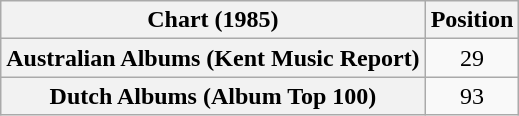<table class="wikitable plainrowheaders" style="text-align:center">
<tr>
<th scope="col">Chart (1985)</th>
<th scope="col">Position</th>
</tr>
<tr>
<th scope="row">Australian Albums (Kent Music Report)</th>
<td>29</td>
</tr>
<tr>
<th scope="row">Dutch Albums (Album Top 100)</th>
<td>93</td>
</tr>
</table>
